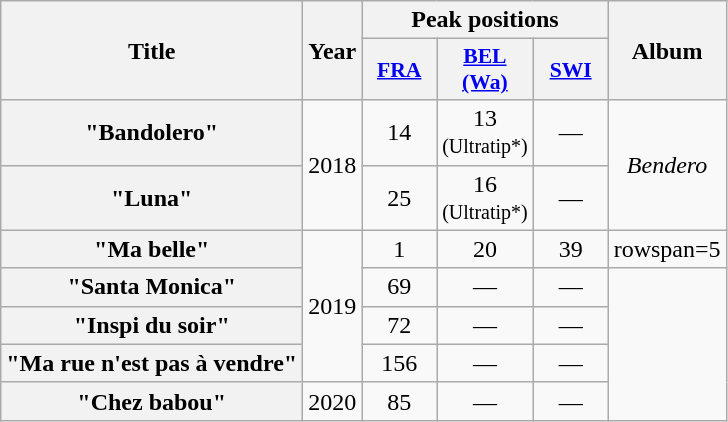<table class="wikitable plainrowheaders" style="text-align:center">
<tr>
<th scope="col" rowspan="2">Title</th>
<th scope="col" rowspan="2">Year</th>
<th scope="col" colspan="3">Peak positions</th>
<th scope="col" rowspan="2">Album</th>
</tr>
<tr>
<th scope="col" style="width:3em;font-size:90%;"><a href='#'>FRA</a><br></th>
<th scope="col" style="width:3em;font-size:90%;"><a href='#'>BEL<br>(Wa)</a><br></th>
<th scope="col" style="width:3em;font-size:90%;"><a href='#'>SWI</a><br></th>
</tr>
<tr>
<th scope="row">"Bandolero"</th>
<td rowspan=2>2018</td>
<td>14</td>
<td>13 <br><small>(Ultratip*)</small></td>
<td>—</td>
<td rowspan=2><em>Bendero</em></td>
</tr>
<tr>
<th scope="row">"Luna"</th>
<td>25</td>
<td>16 <br><small>(Ultratip*)</small></td>
<td>—</td>
</tr>
<tr>
<th scope="row">"Ma belle"</th>
<td rowspan=4>2019</td>
<td>1<br></td>
<td>20</td>
<td>39</td>
<td>rowspan=5 </td>
</tr>
<tr>
<th scope="row">"Santa Monica"</th>
<td>69<br></td>
<td>—</td>
<td>—</td>
</tr>
<tr>
<th scope="row">"Inspi du soir"</th>
<td>72<br></td>
<td>—</td>
<td>—</td>
</tr>
<tr>
<th scope="row">"Ma rue n'est pas à vendre"</th>
<td>156<br></td>
<td>—</td>
<td>—</td>
</tr>
<tr>
<th scope="row">"Chez babou"</th>
<td>2020</td>
<td>85<br></td>
<td>—</td>
<td>—</td>
</tr>
</table>
